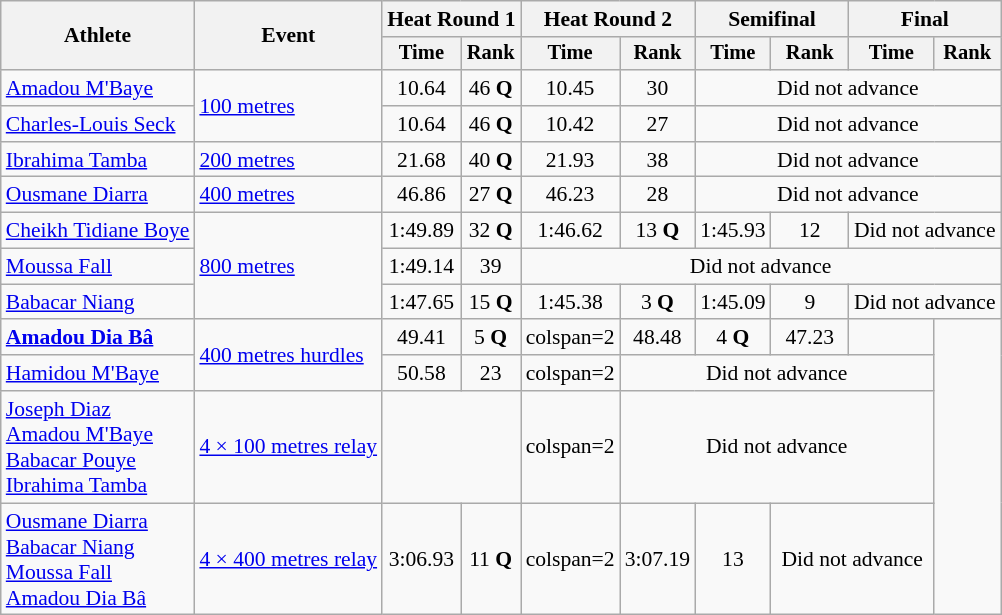<table class=wikitable style="font-size:90%; text-align:center">
<tr>
<th rowspan=2>Athlete</th>
<th rowspan=2>Event</th>
<th colspan=2>Heat Round 1</th>
<th colspan=2>Heat Round 2</th>
<th colspan=2>Semifinal</th>
<th colspan=2>Final</th>
</tr>
<tr style=font-size:95%>
<th>Time</th>
<th>Rank</th>
<th>Time</th>
<th>Rank</th>
<th>Time</th>
<th>Rank</th>
<th>Time</th>
<th>Rank</th>
</tr>
<tr align=center>
<td align=left><a href='#'>Amadou M'Baye</a></td>
<td align=left rowspan=2><a href='#'>100 metres</a></td>
<td>10.64</td>
<td>46 <strong>Q</strong></td>
<td>10.45</td>
<td>30</td>
<td colspan=4>Did not advance</td>
</tr>
<tr align=center>
<td align=left><a href='#'>Charles-Louis Seck</a></td>
<td>10.64</td>
<td>46 <strong>Q</strong></td>
<td>10.42</td>
<td>27</td>
<td colspan=4>Did not advance</td>
</tr>
<tr align=center>
<td align=left><a href='#'>Ibrahima Tamba</a></td>
<td align=left><a href='#'>200 metres</a></td>
<td>21.68</td>
<td>40 <strong>Q</strong></td>
<td>21.93</td>
<td>38</td>
<td colspan=4>Did not advance</td>
</tr>
<tr align=center>
<td align=left><a href='#'>Ousmane Diarra</a></td>
<td align=left><a href='#'>400 metres</a></td>
<td>46.86</td>
<td>27 <strong>Q</strong></td>
<td>46.23</td>
<td>28</td>
<td colspan=4>Did not advance</td>
</tr>
<tr align=center>
<td align=left><a href='#'>Cheikh Tidiane Boye</a></td>
<td align=left rowspan=3><a href='#'>800 metres</a></td>
<td>1:49.89</td>
<td>32 <strong>Q</strong></td>
<td>1:46.62</td>
<td>13 <strong>Q</strong></td>
<td>1:45.93</td>
<td>12</td>
<td colspan=2>Did not advance</td>
</tr>
<tr align=center>
<td align=left><a href='#'>Moussa Fall</a></td>
<td>1:49.14</td>
<td>39</td>
<td colspan=6>Did not advance</td>
</tr>
<tr align=center>
<td align=left><a href='#'>Babacar Niang</a></td>
<td>1:47.65</td>
<td>15 <strong>Q</strong></td>
<td>1:45.38</td>
<td>3 <strong>Q</strong></td>
<td>1:45.09</td>
<td>9</td>
<td colspan=2>Did not advance</td>
</tr>
<tr align=center>
<td align=left><strong><a href='#'>Amadou Dia Bâ</a></strong></td>
<td align=left rowspan=2><a href='#'>400 metres hurdles</a></td>
<td>49.41</td>
<td>5 <strong>Q</strong></td>
<td>colspan=2</td>
<td>48.48</td>
<td>4 <strong>Q</strong></td>
<td>47.23</td>
<td></td>
</tr>
<tr align=center>
<td align=left><a href='#'>Hamidou M'Baye</a></td>
<td>50.58</td>
<td>23</td>
<td>colspan=2</td>
<td colspan=4>Did not advance</td>
</tr>
<tr align=center>
<td align=left><a href='#'>Joseph Diaz</a><br><a href='#'>Amadou M'Baye</a><br><a href='#'>Babacar Pouye</a><br><a href='#'>Ibrahima Tamba</a></td>
<td align=left><a href='#'>4 × 100 metres relay</a></td>
<td colspan=2></td>
<td>colspan=2</td>
<td colspan=4>Did not advance</td>
</tr>
<tr align=center>
<td align=left><a href='#'>Ousmane Diarra</a><br><a href='#'>Babacar Niang</a><br><a href='#'>Moussa Fall</a><br><a href='#'>Amadou Dia Bâ</a></td>
<td align=left><a href='#'>4 × 400 metres relay</a></td>
<td>3:06.93</td>
<td>11 <strong>Q</strong></td>
<td>colspan=2</td>
<td>3:07.19</td>
<td>13</td>
<td colspan=2>Did not advance</td>
</tr>
</table>
